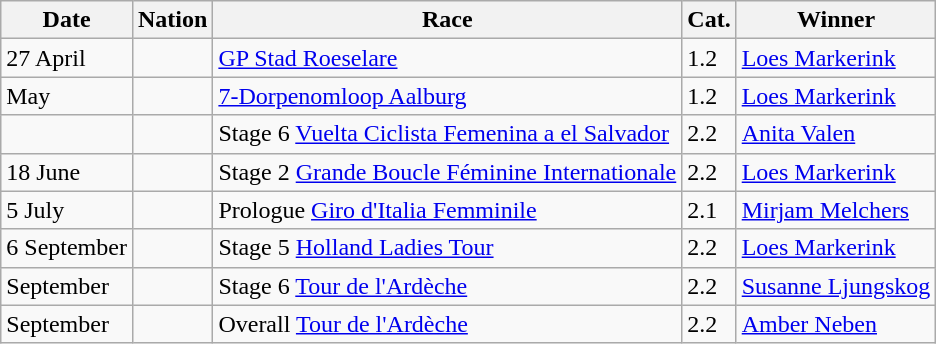<table class="wikitable sortable">
<tr>
<th>Date</th>
<th>Nation</th>
<th>Race</th>
<th>Cat.</th>
<th>Winner</th>
</tr>
<tr>
<td>27 April</td>
<td></td>
<td><a href='#'>GP Stad Roeselare</a></td>
<td>1.2</td>
<td> <a href='#'>Loes Markerink</a></td>
</tr>
<tr>
<td>May</td>
<td></td>
<td><a href='#'>7-Dorpenomloop Aalburg</a></td>
<td>1.2</td>
<td> <a href='#'>Loes Markerink</a></td>
</tr>
<tr>
<td></td>
<td></td>
<td>Stage 6 <a href='#'>Vuelta Ciclista Femenina a el Salvador</a></td>
<td>2.2</td>
<td> <a href='#'>Anita Valen</a></td>
</tr>
<tr>
<td>18 June</td>
<td></td>
<td>Stage 2 <a href='#'>Grande Boucle Féminine Internationale</a></td>
<td>2.2</td>
<td> <a href='#'>Loes Markerink</a></td>
</tr>
<tr>
<td>5 July</td>
<td></td>
<td>Prologue <a href='#'>Giro d'Italia Femminile</a></td>
<td>2.1</td>
<td> <a href='#'>Mirjam Melchers</a></td>
</tr>
<tr>
<td>6 September</td>
<td></td>
<td>Stage 5 <a href='#'>Holland Ladies Tour</a></td>
<td>2.2</td>
<td> <a href='#'>Loes Markerink</a></td>
</tr>
<tr>
<td>September</td>
<td></td>
<td>Stage 6 <a href='#'>Tour de l'Ardèche</a></td>
<td>2.2</td>
<td> <a href='#'>Susanne Ljungskog</a></td>
</tr>
<tr>
<td>September</td>
<td></td>
<td>Overall <a href='#'>Tour de l'Ardèche</a></td>
<td>2.2</td>
<td> <a href='#'>Amber Neben</a></td>
</tr>
</table>
